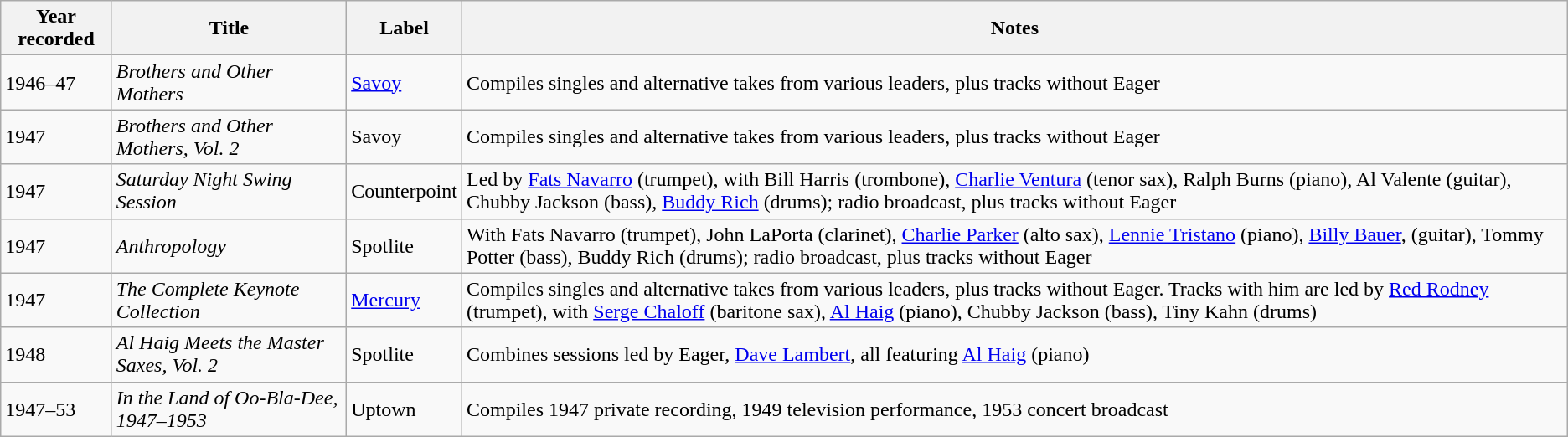<table class="wikitable sortable">
<tr>
<th>Year recorded</th>
<th>Title</th>
<th>Label</th>
<th>Notes</th>
</tr>
<tr>
<td>1946–47</td>
<td><em>Brothers and Other Mothers</em></td>
<td><a href='#'>Savoy</a></td>
<td>Compiles singles and alternative takes from various leaders, plus tracks without Eager</td>
</tr>
<tr>
<td>1947</td>
<td><em>Brothers and Other Mothers, Vol. 2</em></td>
<td>Savoy</td>
<td>Compiles singles and alternative takes from various leaders, plus tracks without Eager</td>
</tr>
<tr>
<td>1947</td>
<td><em>Saturday Night Swing Session</em></td>
<td>Counterpoint</td>
<td>Led by <a href='#'>Fats Navarro</a> (trumpet), with Bill Harris (trombone), <a href='#'>Charlie Ventura</a> (tenor sax), Ralph Burns (piano), Al Valente (guitar), Chubby Jackson (bass), <a href='#'>Buddy Rich</a> (drums); radio broadcast, plus tracks without Eager</td>
</tr>
<tr>
<td>1947</td>
<td><em>Anthropology</em></td>
<td>Spotlite</td>
<td>With Fats Navarro (trumpet), John LaPorta (clarinet), <a href='#'>Charlie Parker</a> (alto sax), <a href='#'>Lennie Tristano</a> (piano), <a href='#'>Billy Bauer</a>, (guitar), Tommy Potter (bass), Buddy Rich (drums); radio broadcast, plus tracks without Eager</td>
</tr>
<tr>
<td>1947</td>
<td><em>The Complete Keynote Collection</em></td>
<td><a href='#'>Mercury</a></td>
<td>Compiles singles and alternative takes from various leaders, plus tracks without Eager. Tracks with him are led by <a href='#'>Red Rodney</a> (trumpet), with <a href='#'>Serge Chaloff</a> (baritone sax), <a href='#'>Al Haig</a> (piano), Chubby Jackson (bass), Tiny Kahn (drums)</td>
</tr>
<tr>
<td>1948</td>
<td><em>Al Haig Meets the Master Saxes, Vol. 2</em></td>
<td>Spotlite</td>
<td>Combines sessions led by Eager, <a href='#'>Dave Lambert</a>, all featuring <a href='#'>Al Haig</a> (piano)</td>
</tr>
<tr>
<td>1947–53</td>
<td><em>In the Land of Oo-Bla-Dee, 1947–1953</em></td>
<td>Uptown</td>
<td>Compiles 1947 private recording, 1949 television performance, 1953 concert broadcast</td>
</tr>
</table>
